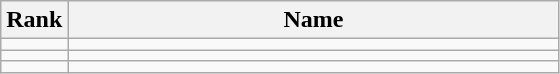<table class="wikitable">
<tr>
<th>Rank</th>
<th style="width: 20em">Name</th>
</tr>
<tr>
<td align="center"></td>
<td></td>
</tr>
<tr>
<td align="center"></td>
<td></td>
</tr>
<tr>
<td align="center"></td>
<td></td>
</tr>
</table>
